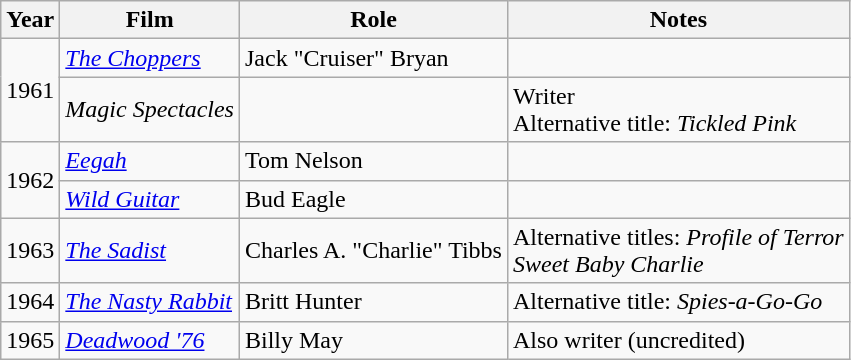<table class="wikitable">
<tr>
<th>Year</th>
<th>Film</th>
<th>Role</th>
<th>Notes</th>
</tr>
<tr>
<td rowspan=2>1961</td>
<td><em><a href='#'>The Choppers</a></em></td>
<td>Jack "Cruiser" Bryan</td>
<td></td>
</tr>
<tr>
<td><em>Magic Spectacles</em></td>
<td></td>
<td>Writer<br>Alternative title: <em>Tickled Pink</em></td>
</tr>
<tr>
<td rowspan=2>1962</td>
<td><em><a href='#'>Eegah</a></em></td>
<td>Tom Nelson</td>
<td></td>
</tr>
<tr>
<td><em><a href='#'>Wild Guitar</a></em></td>
<td>Bud Eagle</td>
<td></td>
</tr>
<tr>
<td>1963</td>
<td><em><a href='#'>The Sadist</a></em></td>
<td>Charles A. "Charlie" Tibbs</td>
<td>Alternative titles: <em>Profile of Terror</em><br><em>Sweet Baby Charlie</em></td>
</tr>
<tr>
<td>1964</td>
<td><em><a href='#'>The Nasty Rabbit</a></em></td>
<td>Britt Hunter</td>
<td>Alternative title: <em>Spies-a-Go-Go</em></td>
</tr>
<tr>
<td>1965</td>
<td><em><a href='#'>Deadwood '76</a></em></td>
<td>Billy May</td>
<td>Also writer (uncredited)</td>
</tr>
</table>
